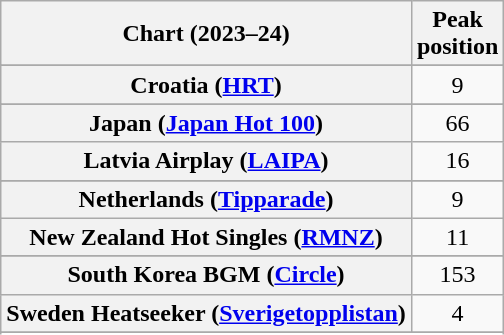<table class="wikitable sortable plainrowheaders" style="text-align:center">
<tr>
<th scope="col">Chart (2023–24)</th>
<th scope="col">Peak<br>position</th>
</tr>
<tr>
</tr>
<tr>
</tr>
<tr>
<th scope="row">Croatia (<a href='#'>HRT</a>)</th>
<td>9</td>
</tr>
<tr>
</tr>
<tr>
</tr>
<tr>
</tr>
<tr>
<th scope="row">Japan (<a href='#'>Japan Hot 100</a>)</th>
<td>66</td>
</tr>
<tr>
<th scope="row">Latvia Airplay (<a href='#'>LAIPA</a>)</th>
<td>16</td>
</tr>
<tr>
</tr>
<tr>
<th scope="row">Netherlands (<a href='#'>Tipparade</a>)</th>
<td>9</td>
</tr>
<tr>
<th scope="row">New Zealand Hot Singles (<a href='#'>RMNZ</a>)</th>
<td>11</td>
</tr>
<tr>
</tr>
<tr>
<th scope="row">South Korea BGM (<a href='#'>Circle</a>)</th>
<td>153</td>
</tr>
<tr>
<th scope="row">Sweden Heatseeker (<a href='#'>Sverigetopplistan</a>)</th>
<td>4</td>
</tr>
<tr>
</tr>
<tr>
</tr>
<tr>
</tr>
</table>
